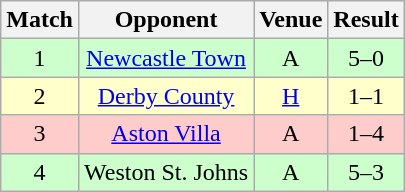<table class="wikitable" style="font-size:100%; text-align:center">
<tr>
<th>Match</th>
<th>Opponent</th>
<th>Venue</th>
<th>Result</th>
</tr>
<tr style="background: #CCFFCC;">
<td align="center">1</td>
<td><a href='#'>Newcastle Town</a></td>
<td>A</td>
<td>5–0</td>
</tr>
<tr style="background: #FFFFCC;">
<td align="center">2</td>
<td><a href='#'>Derby County</a></td>
<td><a href='#'>H</a></td>
<td>1–1</td>
</tr>
<tr style="background: #FFCCCC;">
<td align="center">3</td>
<td><a href='#'>Aston Villa</a></td>
<td>A</td>
<td>1–4</td>
</tr>
<tr style="background: #CCFFCC;">
<td align="center">4</td>
<td>Weston St. Johns</td>
<td>A</td>
<td>5–3</td>
</tr>
</table>
